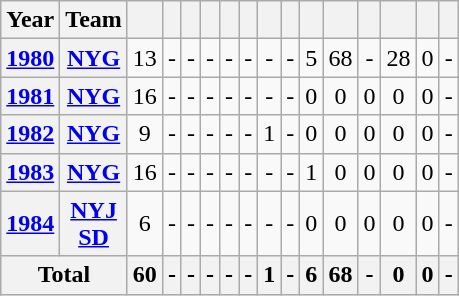<table class="wikitable" style="text-align:center">
<tr>
<th>Year</th>
<th>Team</th>
<th></th>
<th></th>
<th></th>
<th></th>
<th></th>
<th></th>
<th></th>
<th></th>
<th></th>
<th></th>
<th></th>
<th></th>
<th></th>
<th></th>
</tr>
<tr>
<th><a href='#'>1980</a></th>
<th><a href='#'>NYG</a></th>
<td>13</td>
<td>-</td>
<td>-</td>
<td>-</td>
<td>-</td>
<td>-</td>
<td>-</td>
<td>-</td>
<td>5</td>
<td>68</td>
<td>-</td>
<td>28</td>
<td>0</td>
<td>-</td>
</tr>
<tr>
<th><a href='#'>1981</a></th>
<th><a href='#'>NYG</a></th>
<td>16</td>
<td>-</td>
<td>-</td>
<td>-</td>
<td>-</td>
<td>-</td>
<td>-</td>
<td>-</td>
<td>0</td>
<td>0</td>
<td>0</td>
<td>0</td>
<td>0</td>
<td>-</td>
</tr>
<tr>
<th><a href='#'>1982</a></th>
<th><a href='#'>NYG</a></th>
<td>9</td>
<td>-</td>
<td>-</td>
<td>-</td>
<td>-</td>
<td>-</td>
<td>1</td>
<td>-</td>
<td>0</td>
<td>0</td>
<td>0</td>
<td>0</td>
<td>0</td>
<td>-</td>
</tr>
<tr>
<th><a href='#'>1983</a></th>
<th><a href='#'>NYG</a></th>
<td>16</td>
<td>-</td>
<td>-</td>
<td>-</td>
<td>-</td>
<td>-</td>
<td>-</td>
<td>-</td>
<td>1</td>
<td>0</td>
<td>0</td>
<td>0</td>
<td>0</td>
<td>-</td>
</tr>
<tr>
<th><a href='#'>1984</a></th>
<th><a href='#'>NYJ</a> <br> <a href='#'>SD</a></th>
<td>6</td>
<td>-</td>
<td>-</td>
<td>-</td>
<td>-</td>
<td>-</td>
<td>-</td>
<td>-</td>
<td>0</td>
<td>0</td>
<td>0</td>
<td>0</td>
<td>0</td>
<td>-</td>
</tr>
<tr>
<th colspan="2">Total</th>
<th>60</th>
<th>-</th>
<th>-</th>
<th>-</th>
<th>-</th>
<th>-</th>
<th>1</th>
<th>-</th>
<th>6</th>
<th>68</th>
<th>-</th>
<th>0</th>
<th>0</th>
<th>-</th>
</tr>
</table>
